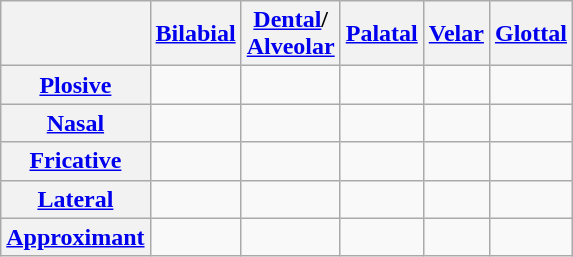<table class="wikitable">
<tr>
<th></th>
<th><a href='#'>Bilabial</a></th>
<th><a href='#'>Dental</a>/<br><a href='#'>Alveolar</a></th>
<th><a href='#'>Palatal</a></th>
<th><a href='#'>Velar</a></th>
<th><a href='#'>Glottal</a></th>
</tr>
<tr align="center">
<th><a href='#'>Plosive</a></th>
<td><br></td>
<td></td>
<td></td>
<td><br></td>
<td></td>
</tr>
<tr align="center">
<th><a href='#'>Nasal</a></th>
<td></td>
<td></td>
<td></td>
<td></td>
<td></td>
</tr>
<tr align="center">
<th><a href='#'>Fricative</a></th>
<td></td>
<td></td>
<td></td>
<td></td>
<td></td>
</tr>
<tr align="center">
<th><a href='#'>Lateral</a></th>
<td></td>
<td></td>
<td></td>
<td></td>
<td></td>
</tr>
<tr align="center">
<th><a href='#'>Approximant</a></th>
<td></td>
<td></td>
<td></td>
<td></td>
<td></td>
</tr>
</table>
